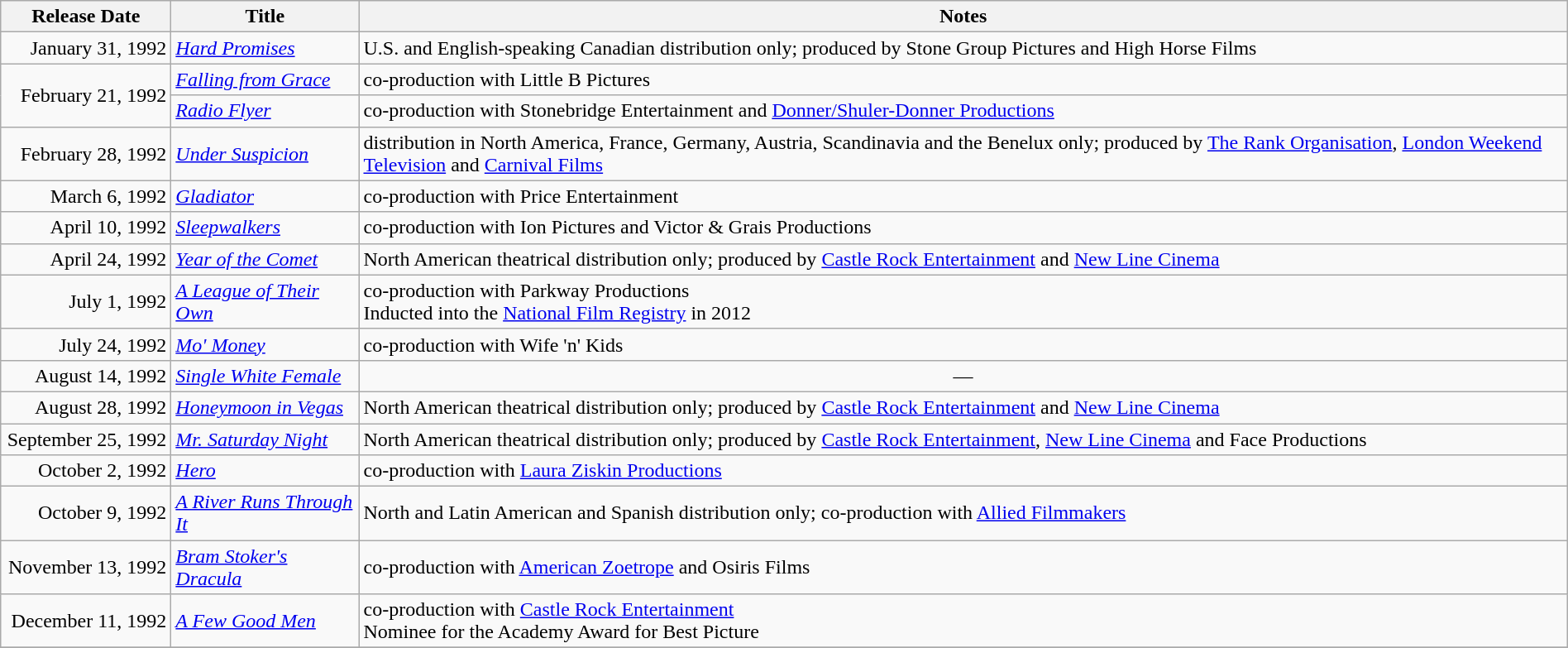<table class="wikitable sortable" style="width:100%;">
<tr>
<th scope="col" style="width:130px;">Release Date</th>
<th>Title</th>
<th>Notes</th>
</tr>
<tr>
<td style="text-align:right;">January 31, 1992</td>
<td><em><a href='#'>Hard Promises</a></em></td>
<td>U.S. and English-speaking Canadian distribution only; produced by Stone Group Pictures and High Horse Films</td>
</tr>
<tr>
<td style="text-align:right;" rowspan="2">February 21, 1992</td>
<td><em><a href='#'>Falling from Grace</a></em></td>
<td>co-production with Little B Pictures</td>
</tr>
<tr>
<td><em><a href='#'>Radio Flyer</a></em></td>
<td>co-production with Stonebridge Entertainment and <a href='#'>Donner/Shuler-Donner Productions</a></td>
</tr>
<tr>
<td style="text-align:right;">February 28, 1992</td>
<td><em><a href='#'>Under Suspicion</a></em></td>
<td>distribution in North America, France, Germany, Austria, Scandinavia and the Benelux only; produced by <a href='#'>The Rank Organisation</a>, <a href='#'>London Weekend Television</a> and <a href='#'>Carnival Films</a></td>
</tr>
<tr>
<td style="text-align:right;">March 6, 1992</td>
<td><em><a href='#'>Gladiator</a></em></td>
<td>co-production with Price Entertainment</td>
</tr>
<tr>
<td style="text-align:right;">April 10, 1992</td>
<td><em><a href='#'>Sleepwalkers</a></em></td>
<td>co-production with Ion Pictures and Victor & Grais Productions</td>
</tr>
<tr>
<td style="text-align:right;">April 24, 1992</td>
<td><em><a href='#'>Year of the Comet</a></em></td>
<td>North American theatrical distribution only; produced by <a href='#'>Castle Rock Entertainment</a> and <a href='#'>New Line Cinema</a></td>
</tr>
<tr>
<td style="text-align:right;">July 1, 1992</td>
<td><em><a href='#'>A League of Their Own</a></em></td>
<td>co-production with Parkway Productions<br>Inducted into the <a href='#'>National Film Registry</a> in 2012</td>
</tr>
<tr>
<td style="text-align:right;">July 24, 1992</td>
<td><em><a href='#'>Mo' Money</a></em></td>
<td>co-production with Wife 'n' Kids</td>
</tr>
<tr>
<td style="text-align:right;">August 14, 1992</td>
<td><em><a href='#'>Single White Female</a></em></td>
<td align="center">—</td>
</tr>
<tr>
<td style="text-align:right;">August 28, 1992</td>
<td><em><a href='#'>Honeymoon in Vegas</a></em></td>
<td>North American theatrical distribution only; produced by <a href='#'>Castle Rock Entertainment</a> and <a href='#'>New Line Cinema</a></td>
</tr>
<tr>
<td style="text-align:right;">September 25, 1992</td>
<td><em><a href='#'>Mr. Saturday Night</a></em></td>
<td>North American theatrical distribution only; produced by <a href='#'>Castle Rock Entertainment</a>, <a href='#'>New Line Cinema</a> and Face Productions</td>
</tr>
<tr>
<td style="text-align:right;">October 2, 1992</td>
<td><em><a href='#'>Hero</a></em></td>
<td>co-production with <a href='#'>Laura Ziskin Productions</a></td>
</tr>
<tr>
<td style="text-align:right;">October 9, 1992</td>
<td><em><a href='#'>A River Runs Through It</a></em></td>
<td>North and Latin American and Spanish distribution only; co-production with <a href='#'>Allied Filmmakers</a></td>
</tr>
<tr>
<td style="text-align:right;">November 13, 1992</td>
<td><em><a href='#'>Bram Stoker's Dracula</a></em></td>
<td>co-production with <a href='#'>American Zoetrope</a> and Osiris Films</td>
</tr>
<tr>
<td style="text-align:right;">December 11, 1992</td>
<td><em><a href='#'>A Few Good Men</a></em></td>
<td>co-production with <a href='#'>Castle Rock Entertainment</a><br>Nominee for the Academy Award for Best Picture</td>
</tr>
<tr>
</tr>
</table>
